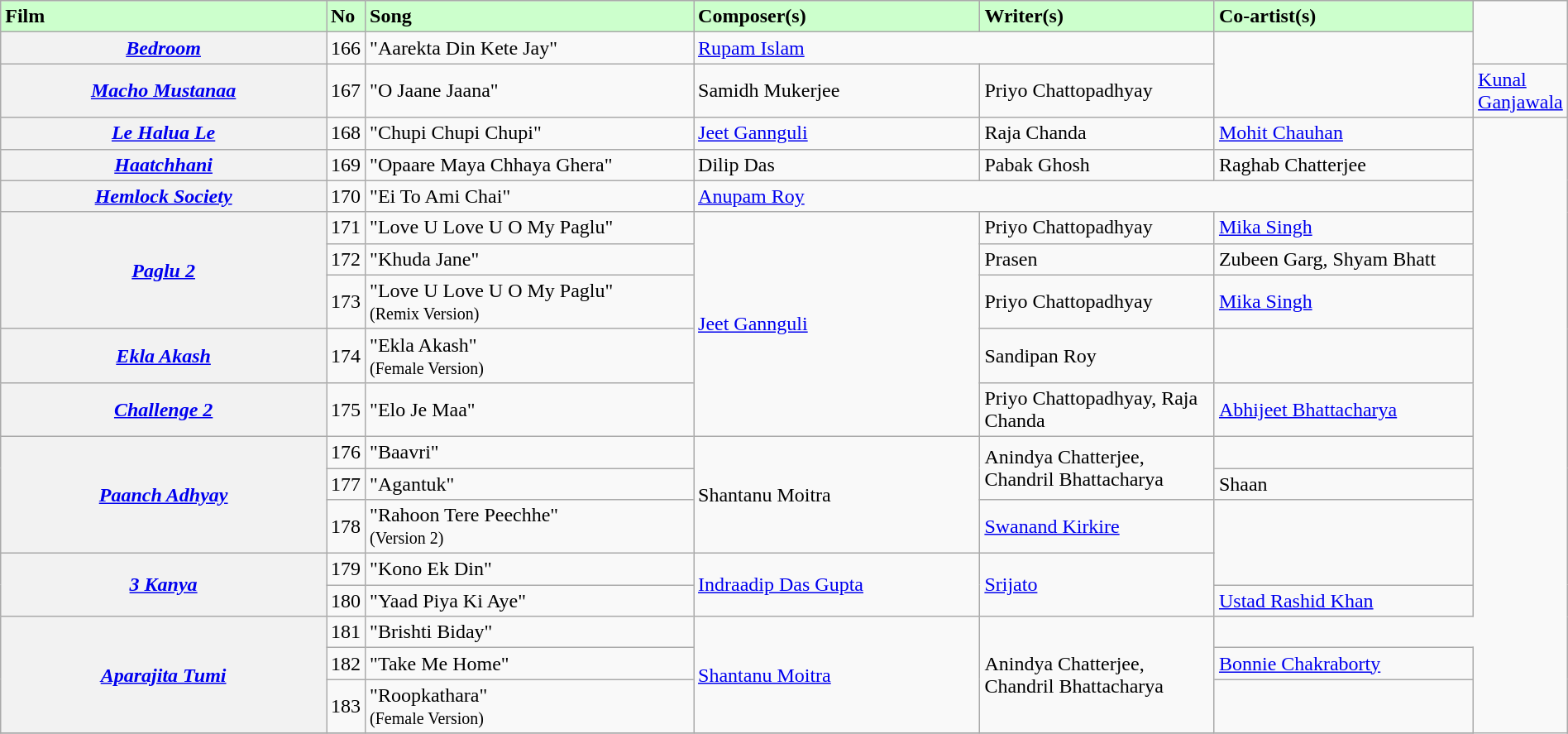<table class="wikitable plainrowheaders" style="width:100%; textcolor:#000">
<tr style="background:#cfc; text-align:"center;">
<td scope="col" style="width:23%;"><strong>Film</strong></td>
<td><strong>No</strong></td>
<td scope="col" style="width:23%;"><strong>Song</strong></td>
<td scope="col" style="width:20%;"><strong>Composer(s)</strong></td>
<td scope="col" style="width:16%;"><strong>Writer(s)</strong></td>
<td scope="col" style="width:18%;"><strong>Co-artist(s)</strong></td>
</tr>
<tr>
<th scope="row"><em><a href='#'>Bedroom</a></em></th>
<td>166</td>
<td>"Aarekta Din Kete Jay"</td>
<td colspan="2"><a href='#'>Rupam Islam</a></td>
<td rowspan="2"></td>
</tr>
<tr>
<th scope="row"><em><a href='#'>Macho Mustanaa</a></em></th>
<td>167</td>
<td>"O Jaane Jaana"</td>
<td>Samidh Mukerjee</td>
<td>Priyo Chattopadhyay</td>
<td><a href='#'>Kunal Ganjawala</a></td>
</tr>
<tr>
<th scope="row"><em><a href='#'>Le Halua Le</a></em></th>
<td>168</td>
<td>"Chupi Chupi Chupi"</td>
<td><a href='#'>Jeet Gannguli</a></td>
<td>Raja Chanda</td>
<td><a href='#'>Mohit Chauhan</a></td>
</tr>
<tr>
<th scope="row"><em><a href='#'>Haatchhani</a></em></th>
<td>169</td>
<td>"Opaare Maya Chhaya Ghera"</td>
<td>Dilip Das</td>
<td>Pabak Ghosh</td>
<td>Raghab Chatterjee</td>
</tr>
<tr>
<th scope="row"><em><a href='#'>Hemlock Society</a></em></th>
<td>170</td>
<td>"Ei To Ami Chai"</td>
<td colspan="3"><a href='#'>Anupam Roy</a></td>
</tr>
<tr>
<th scope="row" rowspan="3"><em><a href='#'>Paglu 2</a></em></th>
<td>171</td>
<td>"Love U Love U O My Paglu"</td>
<td rowspan="5"><a href='#'>Jeet Gannguli</a></td>
<td>Priyo Chattopadhyay</td>
<td><a href='#'>Mika Singh</a></td>
</tr>
<tr>
<td>172</td>
<td>"Khuda Jane"</td>
<td>Prasen</td>
<td>Zubeen Garg, Shyam Bhatt</td>
</tr>
<tr>
<td>173</td>
<td>"Love U Love U O My Paglu"<br><small>(Remix Version)</small></td>
<td>Priyo Chattopadhyay</td>
<td><a href='#'>Mika Singh</a></td>
</tr>
<tr>
<th scope="row"><em><a href='#'>Ekla Akash</a></em></th>
<td>174</td>
<td>"Ekla Akash"<br><small>(Female Version)</small></td>
<td>Sandipan Roy</td>
<td></td>
</tr>
<tr>
<th scope="row"><em><a href='#'>Challenge 2</a></em></th>
<td>175</td>
<td>"Elo Je Maa"</td>
<td>Priyo Chattopadhyay, Raja Chanda</td>
<td><a href='#'>Abhijeet Bhattacharya</a></td>
</tr>
<tr>
<th scope="row" rowspan="3"><em><a href='#'>Paanch Adhyay</a></em></th>
<td>176</td>
<td>"Baavri"</td>
<td rowspan="3">Shantanu Moitra</td>
<td rowspan="2">Anindya Chatterjee, Chandril Bhattacharya</td>
<td></td>
</tr>
<tr>
<td>177</td>
<td>"Agantuk"</td>
<td>Shaan</td>
</tr>
<tr>
<td>178</td>
<td>"Rahoon Tere Peechhe"<br><small>(Version 2)</small></td>
<td><a href='#'>Swanand Kirkire</a></td>
<td rowspan="2"></td>
</tr>
<tr>
<th scope="row" rowspan="2"><em><a href='#'>3 Kanya</a></em></th>
<td>179</td>
<td>"Kono Ek Din"</td>
<td rowspan="2"><a href='#'>Indraadip Das Gupta</a></td>
<td rowspan="2"><a href='#'>Srijato</a></td>
</tr>
<tr>
<td>180</td>
<td>"Yaad Piya Ki Aye"</td>
<td><a href='#'>Ustad Rashid Khan</a></td>
</tr>
<tr>
<th scope="row" rowspan="3"><em><a href='#'>Aparajita Tumi</a></em></th>
<td>181</td>
<td>"Brishti Biday"</td>
<td rowspan="3"><a href='#'>Shantanu Moitra</a></td>
<td rowspan="3">Anindya Chatterjee, Chandril Bhattacharya</td>
</tr>
<tr>
<td>182</td>
<td>"Take Me Home"</td>
<td><a href='#'>Bonnie Chakraborty</a></td>
</tr>
<tr>
<td>183</td>
<td>"Roopkathara"<br><small>(Female Version)</small></td>
<td></td>
</tr>
<tr>
</tr>
</table>
